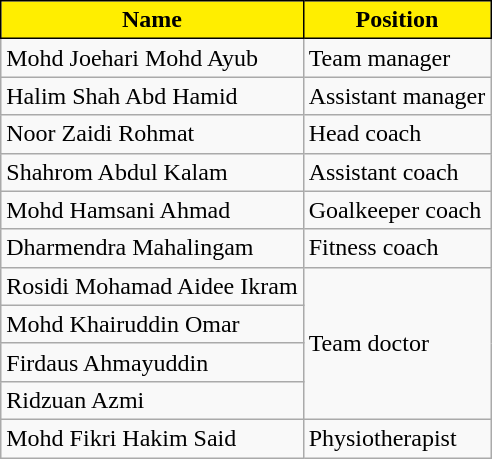<table class="wikitable">
<tr>
<th style="background:#FFEE00; color:black; border:1px solid black;">Name</th>
<th style="background:#FFEE00; color:black; border:1px solid black;">Position</th>
</tr>
<tr>
<td> Mohd Joehari Mohd Ayub</td>
<td>Team manager</td>
</tr>
<tr>
<td> Halim Shah Abd Hamid</td>
<td>Assistant manager</td>
</tr>
<tr>
<td> Noor Zaidi Rohmat</td>
<td>Head coach</td>
</tr>
<tr>
<td> Shahrom Abdul Kalam</td>
<td>Assistant coach</td>
</tr>
<tr>
<td> Mohd Hamsani Ahmad</td>
<td>Goalkeeper coach</td>
</tr>
<tr>
<td> Dharmendra Mahalingam</td>
<td>Fitness coach</td>
</tr>
<tr>
<td> Rosidi Mohamad Aidee Ikram</td>
<td rowspan="4">Team doctor</td>
</tr>
<tr>
<td> Mohd Khairuddin Omar</td>
</tr>
<tr>
<td> Firdaus Ahmayuddin</td>
</tr>
<tr>
<td> Ridzuan Azmi</td>
</tr>
<tr>
<td> Mohd Fikri Hakim Said</td>
<td>Physiotherapist</td>
</tr>
</table>
